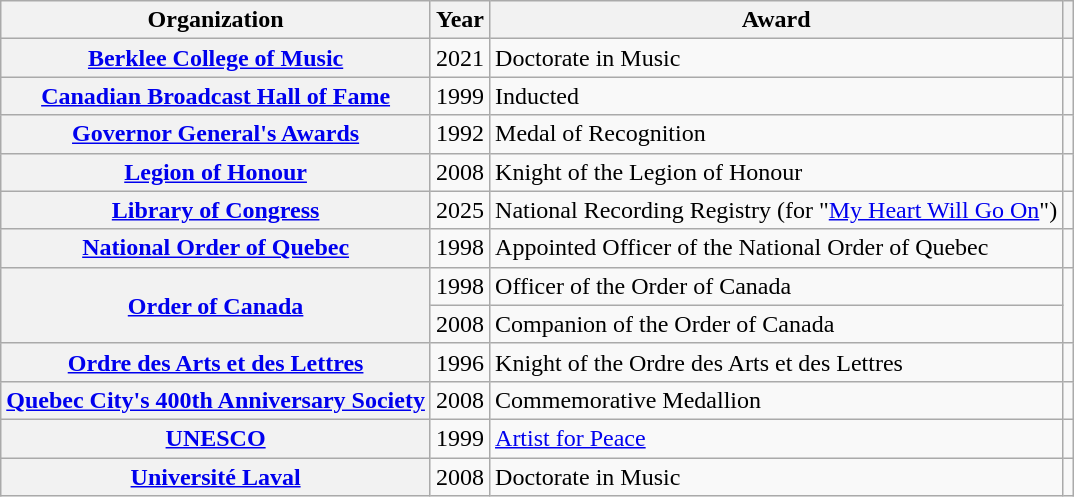<table class="wikitable plainrowheaders">
<tr>
<th scope="col">Organization</th>
<th scope="col">Year</th>
<th scope="col">Award</th>
<th scope="col" class="unsortable"></th>
</tr>
<tr>
<th scope="rowgroup"><a href='#'>Berklee College of Music</a></th>
<td>2021</td>
<td>Doctorate in Music</td>
<td></td>
</tr>
<tr>
<th scope="rowgroup"><a href='#'>Canadian Broadcast Hall of Fame</a></th>
<td>1999</td>
<td>Inducted</td>
<td></td>
</tr>
<tr>
<th scope="rowgroup"><a href='#'>Governor General's Awards</a></th>
<td>1992</td>
<td>Medal of Recognition</td>
<td></td>
</tr>
<tr>
<th scope="rowgroup"><a href='#'>Legion of Honour</a></th>
<td>2008</td>
<td>Knight of the Legion of Honour</td>
<td></td>
</tr>
<tr>
<th scope="rowgroup"><a href='#'>Library of Congress</a></th>
<td>2025</td>
<td>National Recording Registry (for "<a href='#'>My Heart Will Go On</a>")</td>
<td></td>
</tr>
<tr>
<th scope="rowgroup"><a href='#'>National Order of Quebec</a></th>
<td>1998</td>
<td>Appointed Officer of the National Order of Quebec</td>
<td></td>
</tr>
<tr>
<th scope="rowgroup" rowspan="2"><a href='#'>Order of Canada</a></th>
<td>1998</td>
<td>Officer of the Order of Canada</td>
<td rowspan="2"></td>
</tr>
<tr>
<td>2008</td>
<td>Companion of the Order of Canada</td>
</tr>
<tr>
<th scope="rowgroup"><a href='#'>Ordre des Arts et des Lettres</a></th>
<td>1996</td>
<td>Knight of the Ordre des Arts et des Lettres</td>
<td></td>
</tr>
<tr>
<th scope="rowgroup"><a href='#'>Quebec City's 400th Anniversary Society</a></th>
<td>2008</td>
<td>Commemorative Medallion</td>
<td></td>
</tr>
<tr>
<th scope="rowgroup"><a href='#'>UNESCO</a></th>
<td>1999</td>
<td><a href='#'>Artist for Peace</a></td>
<td></td>
</tr>
<tr>
<th scope="rowgroup"><a href='#'>Université Laval</a></th>
<td>2008</td>
<td>Doctorate in Music</td>
<td></td>
</tr>
</table>
